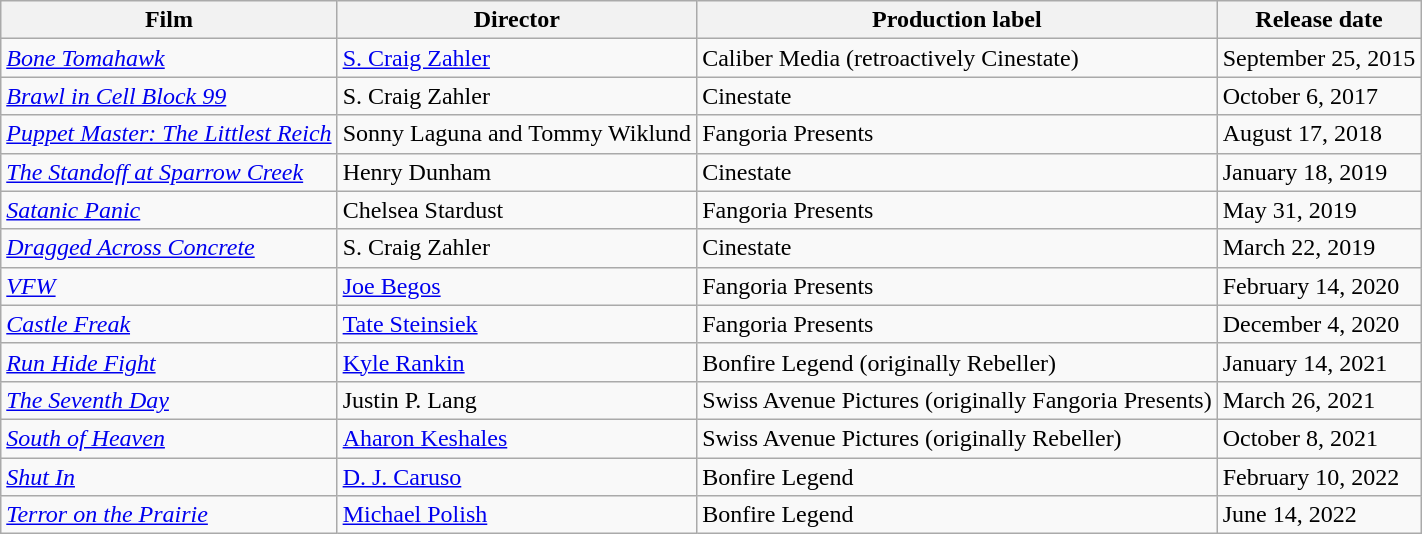<table class="wikitable">
<tr>
<th>Film</th>
<th>Director</th>
<th>Production label</th>
<th>Release date</th>
</tr>
<tr>
<td><em><a href='#'>Bone Tomahawk</a></em></td>
<td><a href='#'>S. Craig Zahler</a></td>
<td>Caliber Media (retroactively Cinestate)</td>
<td>September 25, 2015</td>
</tr>
<tr>
<td><em><a href='#'>Brawl in Cell Block 99</a></em></td>
<td>S. Craig Zahler</td>
<td>Cinestate</td>
<td>October 6, 2017</td>
</tr>
<tr>
<td><em><a href='#'>Puppet Master: The Littlest Reich</a></em></td>
<td>Sonny Laguna and Tommy Wiklund</td>
<td>Fangoria Presents</td>
<td>August 17, 2018</td>
</tr>
<tr>
<td><em><a href='#'>The Standoff at Sparrow Creek</a></em></td>
<td>Henry Dunham</td>
<td>Cinestate</td>
<td>January 18, 2019</td>
</tr>
<tr>
<td><em><a href='#'>Satanic Panic</a></em></td>
<td>Chelsea Stardust</td>
<td>Fangoria Presents</td>
<td>May 31, 2019</td>
</tr>
<tr>
<td><em><a href='#'>Dragged Across Concrete</a></em></td>
<td>S. Craig Zahler</td>
<td>Cinestate</td>
<td>March 22, 2019</td>
</tr>
<tr>
<td><em><a href='#'>VFW</a></em></td>
<td><a href='#'>Joe Begos</a></td>
<td>Fangoria Presents</td>
<td>February 14, 2020</td>
</tr>
<tr>
<td><em><a href='#'>Castle Freak</a></em></td>
<td><a href='#'>Tate Steinsiek</a></td>
<td>Fangoria Presents</td>
<td>December 4, 2020</td>
</tr>
<tr>
<td><em><a href='#'>Run Hide Fight</a></em></td>
<td><a href='#'>Kyle Rankin</a></td>
<td>Bonfire Legend (originally Rebeller)</td>
<td>January 14, 2021</td>
</tr>
<tr>
<td><em><a href='#'>The Seventh Day</a></em></td>
<td>Justin P. Lang</td>
<td>Swiss Avenue Pictures (originally Fangoria Presents)</td>
<td>March 26, 2021</td>
</tr>
<tr>
<td><em><a href='#'>South of Heaven</a></em></td>
<td><a href='#'>Aharon Keshales</a></td>
<td>Swiss Avenue Pictures (originally Rebeller)</td>
<td>October 8, 2021</td>
</tr>
<tr>
<td><em><a href='#'>Shut In</a></em></td>
<td><a href='#'>D. J. Caruso</a></td>
<td>Bonfire Legend</td>
<td>February 10, 2022</td>
</tr>
<tr>
<td><em><a href='#'>Terror on the Prairie</a></em></td>
<td><a href='#'>Michael Polish</a></td>
<td>Bonfire Legend</td>
<td>June 14, 2022</td>
</tr>
</table>
